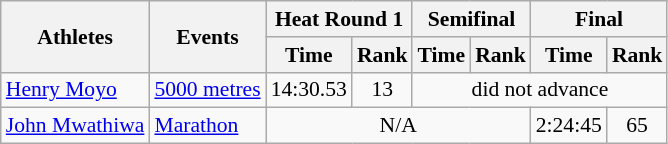<table class=wikitable style=font-size:90%>
<tr>
<th rowspan=2>Athletes</th>
<th rowspan=2>Events</th>
<th colspan=2>Heat Round 1</th>
<th colspan=2>Semifinal</th>
<th colspan=2>Final</th>
</tr>
<tr>
<th>Time</th>
<th>Rank</th>
<th>Time</th>
<th>Rank</th>
<th>Time</th>
<th>Rank</th>
</tr>
<tr>
<td><a href='#'>Henry Moyo</a></td>
<td><a href='#'>5000 metres</a></td>
<td align=center>14:30.53</td>
<td align=center>13</td>
<td align=center colspan=6>did not advance</td>
</tr>
<tr>
<td><a href='#'>John Mwathiwa</a></td>
<td><a href='#'>Marathon</a></td>
<td align=center colspan=4>N/A</td>
<td align=center>2:24:45</td>
<td align=center>65</td>
</tr>
</table>
